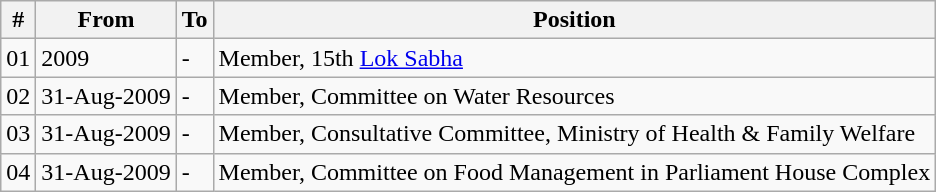<table class="wikitable sortable">
<tr>
<th>#</th>
<th>From</th>
<th>To</th>
<th>Position</th>
</tr>
<tr>
<td>01</td>
<td>2009</td>
<td>-</td>
<td>Member, 15th <a href='#'>Lok Sabha</a></td>
</tr>
<tr>
<td>02</td>
<td>31-Aug-2009</td>
<td>-</td>
<td>Member, Committee on Water Resources</td>
</tr>
<tr>
<td>03</td>
<td>31-Aug-2009</td>
<td>-</td>
<td>Member, Consultative Committee, Ministry of Health & Family Welfare</td>
</tr>
<tr>
<td>04</td>
<td>31-Aug-2009</td>
<td>-</td>
<td>Member, Committee on Food Management in Parliament House Complex</td>
</tr>
</table>
